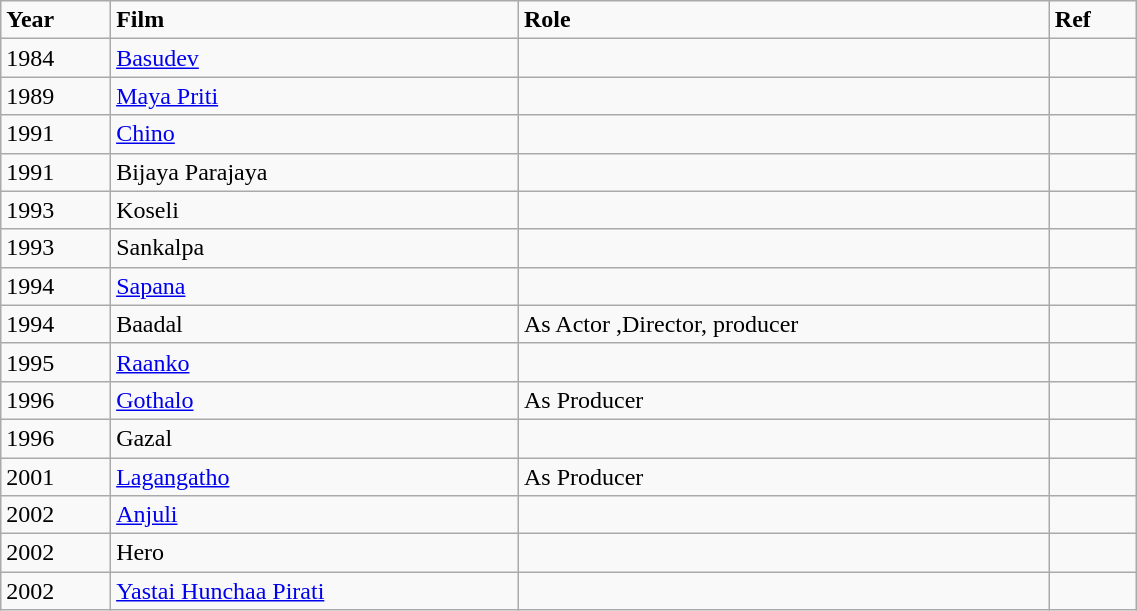<table class="wikitable" style="width:60%">
<tr>
<td><strong>Year</strong></td>
<td><strong>Film</strong></td>
<td><strong>Role</strong></td>
<td><strong>Ref</strong></td>
</tr>
<tr>
<td>1984</td>
<td><a href='#'>Basudev</a></td>
<td></td>
<td></td>
</tr>
<tr>
<td>1989</td>
<td><a href='#'>Maya Priti</a></td>
<td></td>
<td></td>
</tr>
<tr>
<td>1991</td>
<td><a href='#'>Chino</a></td>
<td></td>
<td></td>
</tr>
<tr>
<td>1991</td>
<td>Bijaya Parajaya</td>
<td></td>
<td></td>
</tr>
<tr>
<td>1993</td>
<td>Koseli</td>
<td></td>
<td></td>
</tr>
<tr>
<td>1993</td>
<td>Sankalpa</td>
<td></td>
<td></td>
</tr>
<tr>
<td>1994</td>
<td><a href='#'>Sapana</a></td>
<td></td>
<td></td>
</tr>
<tr>
<td>1994</td>
<td>Baadal</td>
<td>As Actor ,Director, producer</td>
<td></td>
</tr>
<tr>
<td>1995</td>
<td><a href='#'>Raanko</a></td>
<td></td>
<td></td>
</tr>
<tr>
<td>1996</td>
<td><a href='#'>Gothalo</a></td>
<td>As Producer</td>
<td></td>
</tr>
<tr>
<td>1996</td>
<td>Gazal</td>
<td></td>
<td></td>
</tr>
<tr>
<td>2001</td>
<td><a href='#'>Lagangatho</a></td>
<td>As Producer</td>
<td></td>
</tr>
<tr>
<td>2002</td>
<td><a href='#'>Anjuli</a></td>
<td></td>
<td></td>
</tr>
<tr>
<td>2002</td>
<td>Hero</td>
<td></td>
<td></td>
</tr>
<tr>
<td>2002</td>
<td><a href='#'>Yastai Hunchaa Pirati</a></td>
<td></td>
<td></td>
</tr>
</table>
